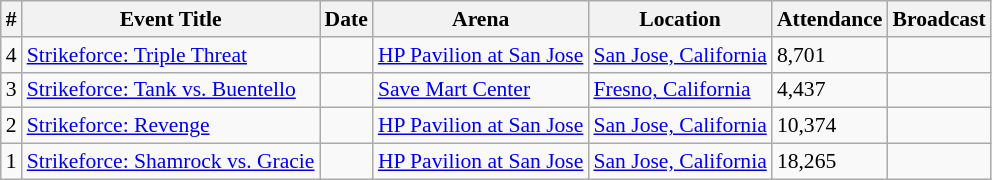<table class="sortable wikitable succession-box" style="font-size:90%;">
<tr>
<th scope="col">#</th>
<th scope="col">Event Title</th>
<th scope="col">Date</th>
<th scope="col">Arena</th>
<th scope="col">Location</th>
<th scope="col">Attendance</th>
<th scope="col">Broadcast</th>
</tr>
<tr>
<td align=center>4</td>
<td><a href='#'>Strikeforce: Triple Threat</a></td>
<td></td>
<td><a href='#'>HP Pavilion at San Jose</a></td>
<td><a href='#'>San Jose, California</a></td>
<td>8,701</td>
<td></td>
</tr>
<tr>
<td align=center>3</td>
<td><a href='#'>Strikeforce: Tank vs. Buentello</a></td>
<td></td>
<td><a href='#'>Save Mart Center</a></td>
<td><a href='#'>Fresno, California</a></td>
<td>4,437</td>
<td></td>
</tr>
<tr>
<td align=center>2</td>
<td><a href='#'>Strikeforce: Revenge</a></td>
<td></td>
<td><a href='#'>HP Pavilion at San Jose</a></td>
<td><a href='#'>San Jose, California</a></td>
<td>10,374</td>
<td></td>
</tr>
<tr>
<td align=center>1</td>
<td><a href='#'>Strikeforce: Shamrock vs. Gracie</a></td>
<td></td>
<td><a href='#'>HP Pavilion at San Jose</a></td>
<td><a href='#'>San Jose, California</a></td>
<td>18,265</td>
<td></td>
</tr>
</table>
